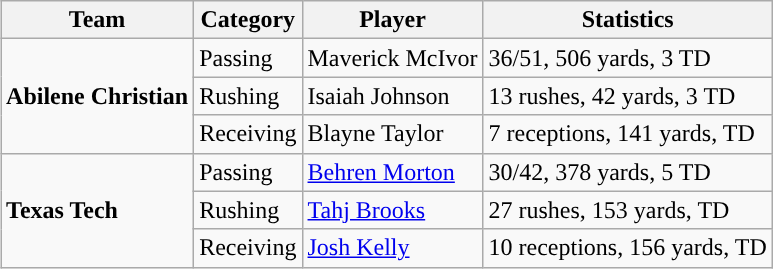<table class="wikitable" style="float: right;">
<tr>
<th>Team</th>
<th>Category</th>
<th>Player</th>
<th>Statistics</th>
</tr>
<tr>
<td rowspan=3><strong>Abilene Christian</strong></td>
<td>Passing</td>
<td>Maverick McIvor</td>
<td>36/51, 506 yards, 3 TD</td>
</tr>
<tr>
<td>Rushing</td>
<td>Isaiah Johnson</td>
<td>13 rushes, 42 yards, 3 TD</td>
</tr>
<tr>
<td>Receiving</td>
<td>Blayne Taylor</td>
<td>7 receptions, 141 yards, TD</td>
</tr>
<tr>
<td rowspan=3><strong>Texas Tech</strong></td>
<td>Passing</td>
<td><a href='#'>Behren Morton</a></td>
<td>30/42, 378 yards, 5 TD</td>
</tr>
<tr>
<td>Rushing</td>
<td><a href='#'>Tahj Brooks</a></td>
<td>27 rushes, 153 yards, TD</td>
</tr>
<tr>
<td>Receiving</td>
<td><a href='#'>Josh Kelly</a></td>
<td>10 receptions, 156 yards, TD</td>
</tr>
</table>
